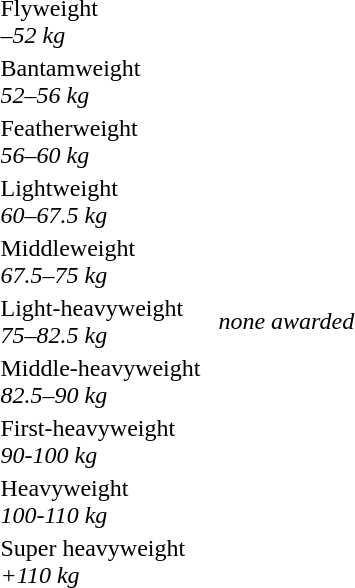<table>
<tr>
<td>Flyweight<br><span><em>–52 kg</em></span></td>
<td></td>
<td></td>
<td></td>
</tr>
<tr>
<td>Bantamweight<br><span><em>52–56 kg</em></span></td>
<td></td>
<td></td>
<td></td>
</tr>
<tr>
<td>Featherweight<br><span><em>56–60 kg</em></span></td>
<td></td>
<td></td>
<td></td>
</tr>
<tr>
<td>Lightweight<br><span><em>60–67.5 kg</em></span></td>
<td></td>
<td></td>
<td></td>
</tr>
<tr>
<td>Middleweight<br><span><em>67.5–75 kg</em></span></td>
<td></td>
<td></td>
<td></td>
</tr>
<tr>
<td>Light-heavyweight<br><span><em>75–82.5 kg</em></span></td>
<td></td>
<td></td>
<td><em>none awarded</em></td>
</tr>
<tr>
<td>Middle-heavyweight<br><span><em>82.5–90 kg</em></span></td>
<td></td>
<td></td>
<td></td>
</tr>
<tr>
<td>First-heavyweight<br><span><em>90-100 kg</em></span></td>
<td></td>
<td></td>
<td></td>
</tr>
<tr>
<td>Heavyweight<br><span><em>100-110 kg</em></span></td>
<td></td>
<td></td>
<td></td>
</tr>
<tr>
<td>Super heavyweight<br><span><em>+110 kg</em></span></td>
<td></td>
<td></td>
<td></td>
</tr>
</table>
